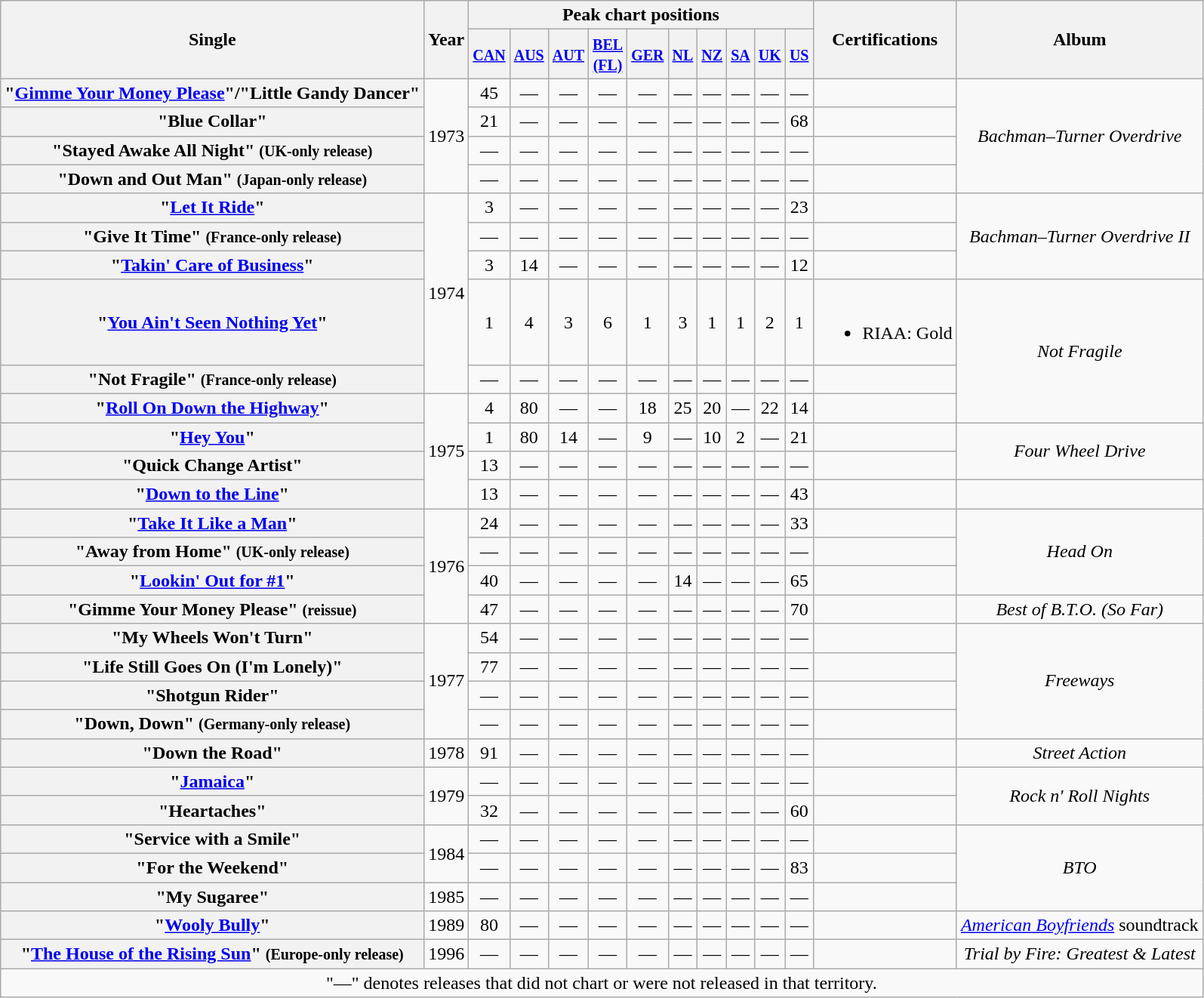<table class="wikitable plainrowheaders" style="text-align:center;">
<tr>
<th rowspan="2">Single</th>
<th rowspan="2">Year</th>
<th colspan="10">Peak chart positions</th>
<th rowspan="2">Certifications</th>
<th rowspan="2">Album</th>
</tr>
<tr>
<th><small><a href='#'>CAN</a></small><br></th>
<th><small><a href='#'>AUS</a></small><br></th>
<th><small><a href='#'>AUT</a></small><br></th>
<th><small><a href='#'>BEL<br>(FL)</a></small><br></th>
<th><small><a href='#'>GER</a></small><br></th>
<th><small><a href='#'>NL</a></small><br></th>
<th><small><a href='#'>NZ</a></small><br></th>
<th><small><a href='#'>SA</a></small><br></th>
<th><small><a href='#'>UK</a></small><br></th>
<th><small><a href='#'>US</a></small><br></th>
</tr>
<tr>
<th scope="row">"<a href='#'>Gimme Your Money Please</a>"/"Little Gandy Dancer"</th>
<td rowspan="4">1973</td>
<td>45</td>
<td>—</td>
<td>—</td>
<td>—</td>
<td>—</td>
<td>—</td>
<td>—</td>
<td>—</td>
<td>—</td>
<td>—</td>
<td></td>
<td rowspan="4"><em>Bachman–Turner Overdrive</em></td>
</tr>
<tr>
<th scope="row">"Blue Collar"</th>
<td>21</td>
<td>—</td>
<td>—</td>
<td>—</td>
<td>—</td>
<td>—</td>
<td>—</td>
<td>—</td>
<td>—</td>
<td>68</td>
<td></td>
</tr>
<tr>
<th scope="row">"Stayed Awake All Night" <small>(UK-only release)</small></th>
<td>—</td>
<td>—</td>
<td>—</td>
<td>—</td>
<td>—</td>
<td>—</td>
<td>—</td>
<td>—</td>
<td>—</td>
<td>—</td>
<td></td>
</tr>
<tr>
<th scope="row">"Down and Out Man" <small>(Japan-only release)</small></th>
<td>—</td>
<td>—</td>
<td>—</td>
<td>—</td>
<td>—</td>
<td>—</td>
<td>—</td>
<td>—</td>
<td>—</td>
<td>—</td>
<td></td>
</tr>
<tr>
<th scope="row">"<a href='#'>Let It Ride</a>"</th>
<td rowspan="5">1974</td>
<td>3</td>
<td>—</td>
<td>—</td>
<td>—</td>
<td>—</td>
<td>—</td>
<td>—</td>
<td>—</td>
<td>—</td>
<td>23</td>
<td></td>
<td rowspan="3"><em>Bachman–Turner Overdrive II</em></td>
</tr>
<tr>
<th scope="row">"Give It Time" <small>(France-only release)</small></th>
<td>—</td>
<td>—</td>
<td>—</td>
<td>—</td>
<td>—</td>
<td>—</td>
<td>—</td>
<td>—</td>
<td>—</td>
<td>—</td>
<td></td>
</tr>
<tr>
<th scope="row">"<a href='#'>Takin' Care of Business</a>"</th>
<td>3</td>
<td>14</td>
<td>—</td>
<td>—</td>
<td>—</td>
<td>—</td>
<td>—</td>
<td>—</td>
<td>—</td>
<td>12</td>
<td></td>
</tr>
<tr>
<th scope="row">"<a href='#'>You Ain't Seen Nothing Yet</a>"</th>
<td>1</td>
<td>4</td>
<td>3</td>
<td>6</td>
<td>1</td>
<td>3</td>
<td>1</td>
<td>1</td>
<td>2</td>
<td>1</td>
<td><br><ul><li>RIAA: Gold</li></ul></td>
<td rowspan="3"><em>Not Fragile</em></td>
</tr>
<tr>
<th scope="row">"Not Fragile" <small>(France-only release)</small></th>
<td>—</td>
<td>—</td>
<td>—</td>
<td>—</td>
<td>—</td>
<td>—</td>
<td>—</td>
<td>—</td>
<td>—</td>
<td>—</td>
<td></td>
</tr>
<tr>
<th scope="row">"<a href='#'>Roll On Down the Highway</a>"</th>
<td rowspan="4">1975</td>
<td>4</td>
<td>80</td>
<td>—</td>
<td>—</td>
<td>18</td>
<td>25</td>
<td>20</td>
<td>—</td>
<td>22</td>
<td>14</td>
<td></td>
</tr>
<tr>
<th scope="row">"<a href='#'>Hey You</a>"</th>
<td>1</td>
<td>80</td>
<td>14</td>
<td>—</td>
<td>9</td>
<td>—</td>
<td>10</td>
<td>2</td>
<td>—</td>
<td>21</td>
<td></td>
<td rowspan="2"><em>Four Wheel Drive</em></td>
</tr>
<tr>
<th scope="row">"Quick Change Artist"</th>
<td>13</td>
<td>—</td>
<td>—</td>
<td>—</td>
<td>—</td>
<td>—</td>
<td>—</td>
<td>—</td>
<td>—</td>
<td>—</td>
<td></td>
</tr>
<tr>
<th scope="row">"<a href='#'>Down to the Line</a>"</th>
<td>13</td>
<td>—</td>
<td>—</td>
<td>—</td>
<td>—</td>
<td>—</td>
<td>—</td>
<td>—</td>
<td>—</td>
<td>43</td>
<td></td>
<td></td>
</tr>
<tr>
<th scope="row">"<a href='#'>Take It Like a Man</a>"</th>
<td rowspan="4">1976</td>
<td>24</td>
<td>—</td>
<td>—</td>
<td>—</td>
<td>—</td>
<td>—</td>
<td>—</td>
<td>—</td>
<td>—</td>
<td>33</td>
<td></td>
<td rowspan="3"><em>Head On</em></td>
</tr>
<tr>
<th scope="row">"Away from Home" <small>(UK-only release)</small></th>
<td>—</td>
<td>—</td>
<td>—</td>
<td>—</td>
<td>—</td>
<td>—</td>
<td>—</td>
<td>—</td>
<td>—</td>
<td>—</td>
<td></td>
</tr>
<tr>
<th scope="row">"<a href='#'>Lookin' Out for #1</a>"</th>
<td>40</td>
<td>—</td>
<td>—</td>
<td>—</td>
<td>—</td>
<td>14</td>
<td>—</td>
<td>—</td>
<td>—</td>
<td>65</td>
<td></td>
</tr>
<tr>
<th scope="row">"Gimme Your Money Please" <small>(reissue)</small></th>
<td>47</td>
<td>—</td>
<td>—</td>
<td>—</td>
<td>—</td>
<td>—</td>
<td>—</td>
<td>—</td>
<td>—</td>
<td>70</td>
<td></td>
<td><em>Best of B.T.O. (So Far)</em></td>
</tr>
<tr>
<th scope="row">"My Wheels Won't Turn"</th>
<td rowspan="4">1977</td>
<td>54</td>
<td>—</td>
<td>—</td>
<td>—</td>
<td>—</td>
<td>—</td>
<td>—</td>
<td>—</td>
<td>—</td>
<td>—</td>
<td></td>
<td rowspan="4"><em>Freeways</em></td>
</tr>
<tr>
<th scope="row">"Life Still Goes On (I'm Lonely)"</th>
<td>77</td>
<td>—</td>
<td>—</td>
<td>—</td>
<td>—</td>
<td>—</td>
<td>—</td>
<td>—</td>
<td>—</td>
<td>—</td>
<td></td>
</tr>
<tr>
<th scope="row">"Shotgun Rider"</th>
<td>—</td>
<td>—</td>
<td>—</td>
<td>—</td>
<td>—</td>
<td>—</td>
<td>—</td>
<td>—</td>
<td>—</td>
<td>—</td>
<td></td>
</tr>
<tr>
<th scope="row">"Down, Down" <small>(Germany-only release)</small></th>
<td>—</td>
<td>—</td>
<td>—</td>
<td>—</td>
<td>—</td>
<td>—</td>
<td>—</td>
<td>—</td>
<td>—</td>
<td>—</td>
<td></td>
</tr>
<tr>
<th scope="row">"Down the Road"</th>
<td>1978</td>
<td>91</td>
<td>—</td>
<td>—</td>
<td>—</td>
<td>—</td>
<td>—</td>
<td>—</td>
<td>—</td>
<td>—</td>
<td>—</td>
<td></td>
<td><em>Street Action</em></td>
</tr>
<tr>
<th scope="row">"<a href='#'>Jamaica</a>"</th>
<td rowspan="2">1979</td>
<td>—</td>
<td>—</td>
<td>—</td>
<td>—</td>
<td>—</td>
<td>—</td>
<td>—</td>
<td>—</td>
<td>—</td>
<td>—</td>
<td></td>
<td rowspan="2"><em>Rock n' Roll Nights</em></td>
</tr>
<tr>
<th scope="row">"Heartaches"</th>
<td>32</td>
<td>—</td>
<td>—</td>
<td>—</td>
<td>—</td>
<td>—</td>
<td>—</td>
<td>—</td>
<td>—</td>
<td>60</td>
<td></td>
</tr>
<tr>
<th scope="row">"Service with a Smile"</th>
<td rowspan="2">1984</td>
<td>—</td>
<td>—</td>
<td>—</td>
<td>—</td>
<td>—</td>
<td>—</td>
<td>—</td>
<td>—</td>
<td>—</td>
<td>—</td>
<td></td>
<td rowspan="3"><em>BTO</em></td>
</tr>
<tr>
<th scope="row">"For the Weekend"</th>
<td>—</td>
<td>—</td>
<td>—</td>
<td>—</td>
<td>—</td>
<td>—</td>
<td>—</td>
<td>—</td>
<td>—</td>
<td>83</td>
<td></td>
</tr>
<tr>
<th scope="row">"My Sugaree"</th>
<td>1985</td>
<td>—</td>
<td>—</td>
<td>—</td>
<td>—</td>
<td>—</td>
<td>—</td>
<td>—</td>
<td>—</td>
<td>—</td>
<td>—</td>
<td></td>
</tr>
<tr>
<th scope="row">"<a href='#'>Wooly Bully</a>"</th>
<td rowspan="1">1989</td>
<td>80</td>
<td>—</td>
<td>—</td>
<td>—</td>
<td>—</td>
<td>—</td>
<td>—</td>
<td>—</td>
<td>—</td>
<td>—</td>
<td></td>
<td rowspan="1"><em> <a href='#'>American Boyfriends</a></em> soundtrack</td>
</tr>
<tr>
<th scope="row">"<a href='#'>The House of the Rising Sun</a>" <small>(Europe-only release)</small></th>
<td>1996</td>
<td>—</td>
<td>—</td>
<td>—</td>
<td>—</td>
<td>—</td>
<td>—</td>
<td>—</td>
<td>—</td>
<td>—</td>
<td>—</td>
<td></td>
<td><em>Trial by Fire: Greatest & Latest</em></td>
</tr>
<tr>
<td colspan="14">"—" denotes releases that did not chart or were not released in that territory.</td>
</tr>
</table>
